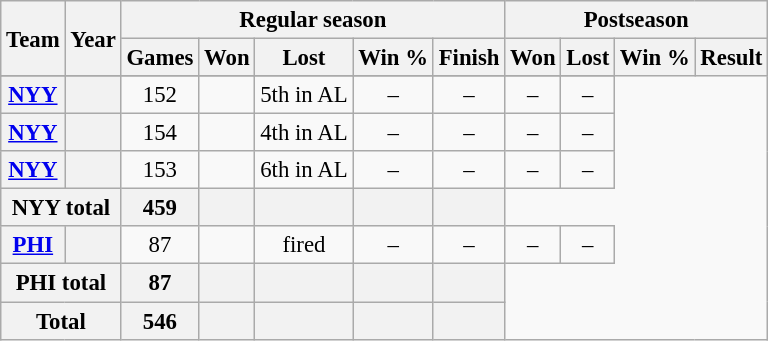<table class="wikitable" style="font-size: 95%; text-align:center;">
<tr>
<th rowspan="2">Team</th>
<th rowspan="2">Year</th>
<th colspan="5">Regular season</th>
<th colspan="4">Postseason</th>
</tr>
<tr>
<th>Games</th>
<th>Won</th>
<th>Lost</th>
<th>Win %</th>
<th>Finish</th>
<th>Won</th>
<th>Lost</th>
<th>Win %</th>
<th>Result</th>
</tr>
<tr>
</tr>
<tr>
<th><a href='#'>NYY</a></th>
<th></th>
<td>152</td>
<td></td>
<td>5th in AL</td>
<td>–</td>
<td>–</td>
<td>–</td>
<td>–</td>
</tr>
<tr>
<th><a href='#'>NYY</a></th>
<th></th>
<td>154</td>
<td></td>
<td>4th in AL</td>
<td>–</td>
<td>–</td>
<td>–</td>
<td>–</td>
</tr>
<tr>
<th><a href='#'>NYY</a></th>
<th></th>
<td>153</td>
<td></td>
<td>6th in AL</td>
<td>–</td>
<td>–</td>
<td>–</td>
<td>–</td>
</tr>
<tr>
<th colspan="2">NYY total</th>
<th>459</th>
<th></th>
<th></th>
<th></th>
<th></th>
</tr>
<tr>
<th><a href='#'>PHI</a></th>
<th></th>
<td>87</td>
<td></td>
<td>fired</td>
<td>–</td>
<td>–</td>
<td>–</td>
<td>–</td>
</tr>
<tr>
<th colspan="2">PHI total</th>
<th>87</th>
<th></th>
<th></th>
<th></th>
<th></th>
</tr>
<tr>
<th colspan="2">Total</th>
<th>546</th>
<th></th>
<th></th>
<th></th>
<th></th>
</tr>
</table>
